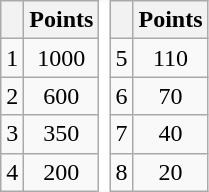<table class="wikitable" style="text-align:center">
<tr>
<th></th>
<th>Points</th>
<td rowspan="5" style="background:#fff;border-top-style:hidden; border-bottom-style:hidden;"></td>
<th></th>
<th>Points</th>
</tr>
<tr>
<td>1</td>
<td>1000</td>
<td>5</td>
<td>110</td>
</tr>
<tr>
<td>2</td>
<td>600</td>
<td>6</td>
<td>70</td>
</tr>
<tr>
<td>3</td>
<td>350</td>
<td>7</td>
<td>40</td>
</tr>
<tr>
<td>4</td>
<td>200</td>
<td>8</td>
<td>20</td>
</tr>
</table>
